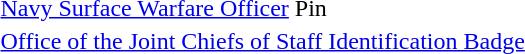<table>
<tr>
<td> <a href='#'>Navy Surface Warfare Officer</a> Pin</td>
</tr>
<tr>
<td> <a href='#'>Office of the Joint Chiefs of Staff Identification Badge</a></td>
</tr>
</table>
